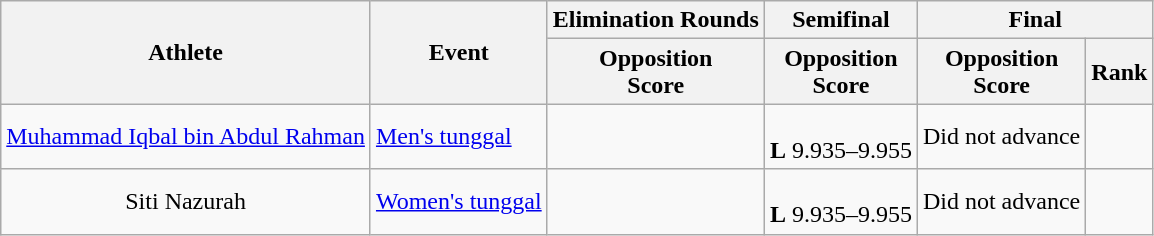<table class="wikitable">
<tr>
<th rowspan="2">Athlete</th>
<th rowspan="2">Event</th>
<th>Elimination Rounds</th>
<th>Semifinal</th>
<th colspan="2">Final</th>
</tr>
<tr align="center">
<th>Opposition<br>Score</th>
<th>Opposition<br>Score</th>
<th>Opposition<br>Score</th>
<th>Rank</th>
</tr>
<tr align="center">
<td align="left"><a href='#'>Muhammad Iqbal bin Abdul Rahman</a></td>
<td align="left"><a href='#'>Men's tunggal</a></td>
<td></td>
<td><br><strong>L</strong> 9.935–9.955</td>
<td>Did not advance</td>
<td></td>
</tr>
<tr align="center">
<td>Siti Nazurah</td>
<td><a href='#'>Women's tunggal</a></td>
<td></td>
<td><br><strong>L</strong> 9.935–9.955</td>
<td>Did not advance</td>
<td></td>
</tr>
</table>
